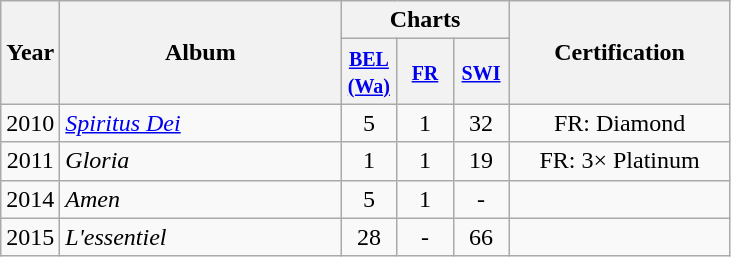<table class="wikitable">
<tr>
<th align="center" rowspan="2">Year</th>
<th align="center" rowspan="2" width="180">Album</th>
<th align="center" colspan="3">Charts</th>
<th align="center" rowspan="2" width="140">Certification</th>
</tr>
<tr>
<th width="30"><small><a href='#'>BEL <br>(Wa)</a></small><br></th>
<th width="30"><small><a href='#'>FR</a></small><br></th>
<th width="30"><small><a href='#'>SWI</a></small><br></th>
</tr>
<tr>
<td align="center">2010</td>
<td><em><a href='#'>Spiritus Dei</a></em></td>
<td align="center">5</td>
<td align="center">1</td>
<td align="center">32</td>
<td align="center">FR: Diamond </td>
</tr>
<tr>
<td align="center">2011</td>
<td><em>Gloria</em></td>
<td align="center">1</td>
<td align="center">1</td>
<td align="center">19</td>
<td align="center">FR: 3× Platinum </td>
</tr>
<tr>
<td align="center">2014</td>
<td><em>Amen</em></td>
<td align="center">5</td>
<td align="center">1</td>
<td align="center">-</td>
<td align="center"></td>
</tr>
<tr>
<td align="center">2015</td>
<td><em>L'essentiel</em></td>
<td align="center">28</td>
<td align="center">-</td>
<td align="center">66</td>
<td align="center"></td>
</tr>
</table>
